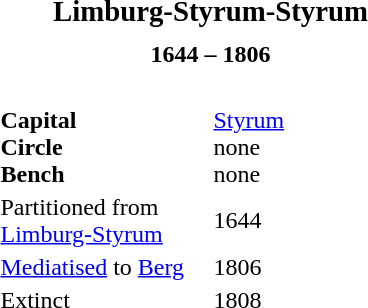<table align="right" class="toccolours">
<tr>
<td colspan=2 align="center"><big><strong>Limburg-Styrum-Styrum</strong></big></td>
</tr>
<tr>
<td colspan=2 align="center"></td>
</tr>
<tr>
<td colspan=2 align="center"><strong>1644 – 1806</strong></td>
</tr>
<tr>
<td><br></td>
</tr>
<tr>
<td width=138px><strong>Capital<br>Circle<br>Bench</strong></td>
<td width=138px><a href='#'>Styrum</a><br>none<br>none</td>
</tr>
<tr>
<td>Partitioned from <a href='#'>Limburg-Styrum</a></td>
<td>1644</td>
</tr>
<tr>
<td><a href='#'>Mediatised</a> to <a href='#'>Berg</a></td>
<td>1806</td>
</tr>
<tr>
<td>Extinct</td>
<td>1808</td>
</tr>
<tr>
</tr>
</table>
